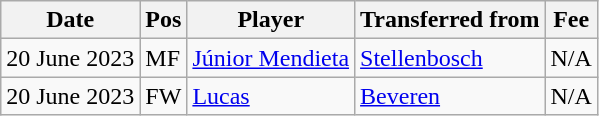<table class="wikitable plainrowheaders">
<tr>
<th>Date</th>
<th>Pos</th>
<th>Player</th>
<th>Transferred from</th>
<th>Fee</th>
</tr>
<tr>
<td>20 June 2023</td>
<td>MF</td>
<td> <a href='#'>Júnior Mendieta</a></td>
<td style="text-align:left;"> <a href='#'>Stellenbosch</a></td>
<td>N/A</td>
</tr>
<tr>
<td>20 June 2023</td>
<td>FW</td>
<td><a href='#'>Lucas</a></td>
<td style="text-align:left;"> <a href='#'>Beveren</a></td>
<td>N/A</td>
</tr>
</table>
